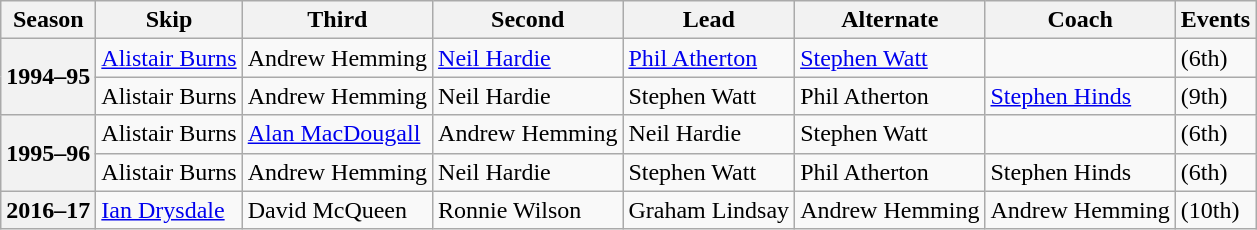<table class="wikitable">
<tr>
<th scope="col">Season</th>
<th scope="col">Skip</th>
<th scope="col">Third</th>
<th scope="col">Second</th>
<th scope="col">Lead</th>
<th scope="col">Alternate</th>
<th scope="col">Coach</th>
<th scope="col">Events</th>
</tr>
<tr>
<th scope="row" rowspan=2>1994–95</th>
<td><a href='#'>Alistair Burns</a></td>
<td>Andrew Hemming</td>
<td><a href='#'>Neil Hardie</a></td>
<td><a href='#'>Phil Atherton</a></td>
<td><a href='#'>Stephen Watt</a></td>
<td></td>
<td> (6th)</td>
</tr>
<tr>
<td>Alistair Burns</td>
<td>Andrew Hemming</td>
<td>Neil Hardie</td>
<td>Stephen Watt</td>
<td>Phil Atherton</td>
<td><a href='#'>Stephen Hinds</a></td>
<td> (9th)</td>
</tr>
<tr>
<th scope="row" rowspan=2>1995–96</th>
<td>Alistair Burns</td>
<td><a href='#'>Alan MacDougall</a></td>
<td>Andrew Hemming</td>
<td>Neil Hardie</td>
<td>Stephen Watt</td>
<td></td>
<td> (6th)</td>
</tr>
<tr>
<td>Alistair Burns</td>
<td>Andrew Hemming</td>
<td>Neil Hardie</td>
<td>Stephen Watt</td>
<td>Phil Atherton</td>
<td>Stephen Hinds</td>
<td> (6th)</td>
</tr>
<tr>
<th scope="row">2016–17</th>
<td><a href='#'>Ian Drysdale</a></td>
<td>David McQueen</td>
<td>Ronnie Wilson</td>
<td>Graham Lindsay</td>
<td>Andrew Hemming</td>
<td>Andrew Hemming</td>
<td> (10th)</td>
</tr>
</table>
